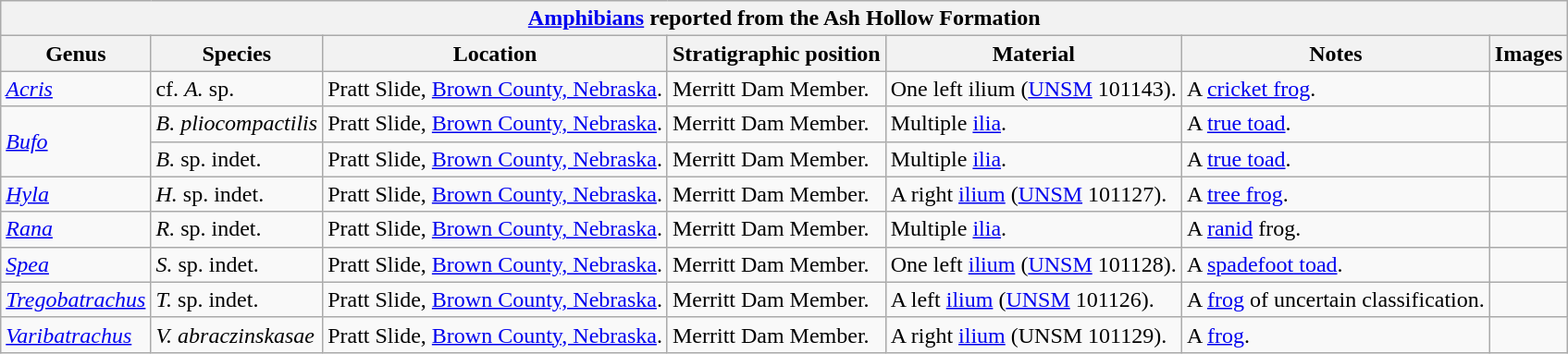<table class="wikitable" align="center">
<tr>
<th colspan="7" align="center"><strong><a href='#'>Amphibians</a> reported from the Ash Hollow Formation</strong></th>
</tr>
<tr>
<th>Genus</th>
<th>Species</th>
<th>Location</th>
<th><strong>Stratigraphic position</strong></th>
<th><strong>Material</strong></th>
<th>Notes</th>
<th>Images</th>
</tr>
<tr>
<td><em><a href='#'>Acris</a></em></td>
<td>cf. <em>A.</em> sp.</td>
<td>Pratt Slide, <a href='#'>Brown County, Nebraska</a>.</td>
<td>Merritt Dam Member.</td>
<td>One left ilium (<a href='#'>UNSM</a> 101143).</td>
<td>A <a href='#'>cricket frog</a>.</td>
<td></td>
</tr>
<tr>
<td rowspan="2"><em><a href='#'>Bufo</a></em></td>
<td><em>B. pliocompactilis</em></td>
<td>Pratt Slide, <a href='#'>Brown County, Nebraska</a>.</td>
<td>Merritt Dam Member.</td>
<td>Multiple <a href='#'>ilia</a>.</td>
<td>A <a href='#'>true toad</a>.</td>
<td></td>
</tr>
<tr>
<td><em>B.</em> sp. indet.</td>
<td>Pratt Slide, <a href='#'>Brown County, Nebraska</a>.</td>
<td>Merritt Dam Member.</td>
<td>Multiple <a href='#'>ilia</a>.</td>
<td>A <a href='#'>true toad</a>.</td>
<td></td>
</tr>
<tr>
<td><em><a href='#'>Hyla</a></em></td>
<td><em>H.</em> sp. indet.</td>
<td>Pratt Slide, <a href='#'>Brown County, Nebraska</a>.</td>
<td>Merritt Dam Member.</td>
<td>A right <a href='#'>ilium</a> (<a href='#'>UNSM</a> 101127).</td>
<td>A <a href='#'>tree frog</a>.</td>
<td></td>
</tr>
<tr>
<td><em><a href='#'>Rana</a></em></td>
<td><em>R.</em> sp. indet.</td>
<td>Pratt Slide, <a href='#'>Brown County, Nebraska</a>.</td>
<td>Merritt Dam Member.</td>
<td>Multiple <a href='#'>ilia</a>.</td>
<td>A <a href='#'>ranid</a> frog.</td>
<td></td>
</tr>
<tr>
<td><em><a href='#'>Spea</a></em></td>
<td><em>S.</em> sp. indet.</td>
<td>Pratt Slide, <a href='#'>Brown County, Nebraska</a>.</td>
<td>Merritt Dam Member.</td>
<td>One left <a href='#'>ilium</a> (<a href='#'>UNSM</a> 101128).</td>
<td>A <a href='#'>spadefoot toad</a>.</td>
<td></td>
</tr>
<tr>
<td><em><a href='#'>Tregobatrachus</a></em></td>
<td><em>T.</em> sp. indet.</td>
<td>Pratt Slide, <a href='#'>Brown County, Nebraska</a>.</td>
<td>Merritt Dam Member.</td>
<td>A left <a href='#'>ilium</a> (<a href='#'>UNSM</a> 101126).</td>
<td>A <a href='#'>frog</a> of uncertain classification.</td>
<td></td>
</tr>
<tr>
<td><em><a href='#'>Varibatrachus</a></em></td>
<td><em>V. abraczinskasae</em></td>
<td>Pratt Slide, <a href='#'>Brown County, Nebraska</a>.</td>
<td>Merritt Dam Member.</td>
<td>A right <a href='#'>ilium</a> (UNSM 101129).</td>
<td>A <a href='#'>frog</a>.</td>
<td></td>
</tr>
</table>
